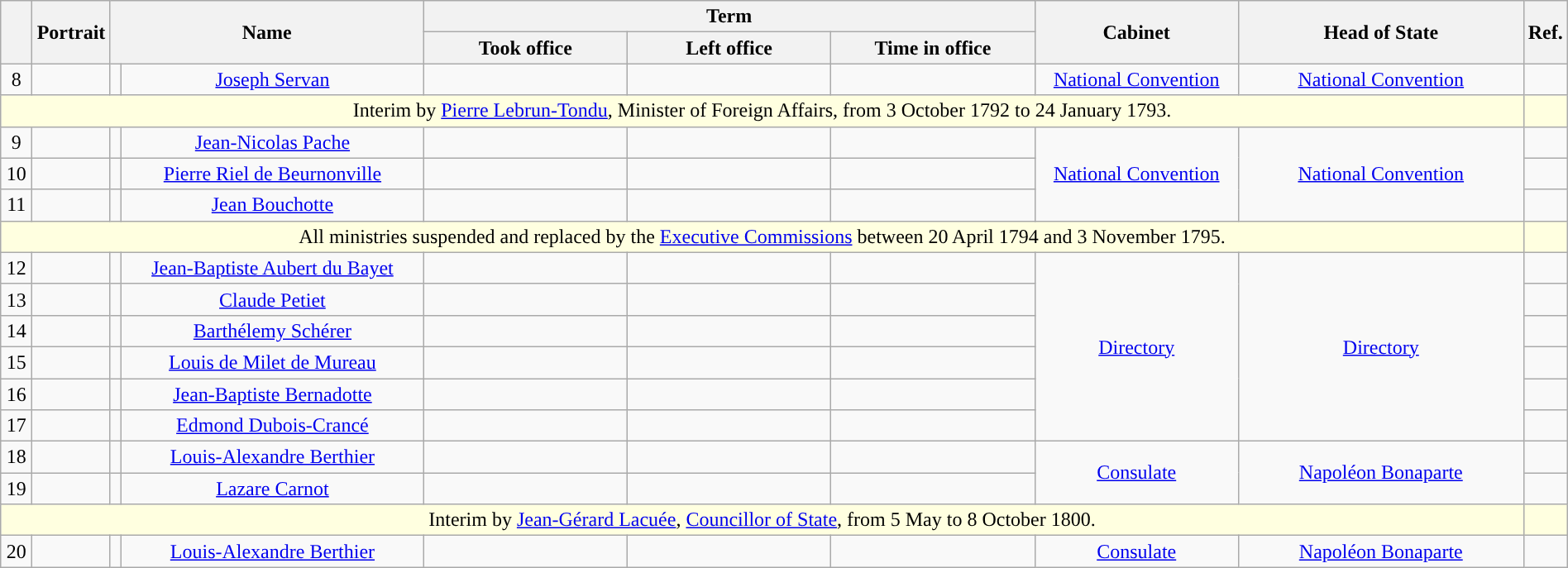<table class="wikitable" style="text-align:center; width:100%">
<tr>
<th style="width:2%" rowspan=2></th>
<th style="width:5%" rowspan=2>Portrait</th>
<th style="width:20%" rowspan=2, colspan=2>Name</th>
<th colspan=3>Term</th>
<th style="width:13%" rowspan=2>Cabinet</th>
<th rowspan=2>Head of State</th>
<th style="width:2%" rowspan=2>Ref.</th>
</tr>
<tr>
<th style="width:13%">Took office</th>
<th style="width:13%">Left office</th>
<th style="width:13%">Time in office</th>
</tr>
<tr>
<td>8</td>
<td></td>
<td style="background:"></td>
<td><a href='#'>Joseph Servan</a></td>
<td><br><small><em></em></small></td>
<td><br><small><em></em></small></td>
<td></td>
<td><a href='#'>National Convention</a></td>
<td><a href='#'>National Convention</a></td>
<td></td>
</tr>
<tr bgcolor="lightyellow">
<td colspan=9>Interim by <a href='#'>Pierre Lebrun-Tondu</a>, Minister of Foreign Affairs, from 3 October 1792 to 24 January 1793.</td>
<td></td>
</tr>
<tr>
<td>9</td>
<td></td>
<td style="background:"></td>
<td><a href='#'>Jean-Nicolas Pache</a></td>
<td><br><small><em></em></small></td>
<td><br><small><em></em></small></td>
<td></td>
<td rowspan=3><a href='#'>National Convention</a></td>
<td rowspan=3><a href='#'>National Convention</a></td>
<td></td>
</tr>
<tr>
<td>10</td>
<td></td>
<td style="background:"></td>
<td><a href='#'>Pierre Riel de Beurnonville</a></td>
<td><br><small><em></em></small></td>
<td><br><small><em></em></small></td>
<td></td>
<td></td>
</tr>
<tr>
<td>11</td>
<td></td>
<td style="background:"></td>
<td><a href='#'>Jean Bouchotte</a></td>
<td><br><small><em></em></small></td>
<td><br><small><em></em></small></td>
<td></td>
<td></td>
</tr>
<tr bgcolor="lightyellow">
<td colspan=9>All ministries suspended and replaced by the <a href='#'>Executive Commissions</a> between 20 April 1794 and 3 November 1795.</td>
<td></td>
</tr>
<tr>
<td>12</td>
<td></td>
<td style="background:"></td>
<td><a href='#'>Jean-Baptiste Aubert du Bayet</a></td>
<td><br><small><em></em></small></td>
<td><br><small><em></em></small></td>
<td></td>
<td rowspan=6><a href='#'>Directory</a></td>
<td rowspan=6><a href='#'>Directory</a></td>
<td></td>
</tr>
<tr>
<td>13</td>
<td></td>
<td style="background:"></td>
<td><a href='#'>Claude Petiet</a></td>
<td><br><small><em></em></small></td>
<td><br><small><em></em></small></td>
<td></td>
<td></td>
</tr>
<tr>
<td>14</td>
<td></td>
<td style="background:"></td>
<td><a href='#'>Barthélemy Schérer</a></td>
<td><br><small><em></em></small></td>
<td><br><small><em></em></small></td>
<td></td>
<td></td>
</tr>
<tr>
<td>15</td>
<td></td>
<td style="background:"></td>
<td><a href='#'>Louis de Milet de Mureau</a></td>
<td><br><small><em></em></small></td>
<td><br><small><em></em></small></td>
<td></td>
<td></td>
</tr>
<tr>
<td>16</td>
<td></td>
<td style="background:"></td>
<td><a href='#'>Jean-Baptiste Bernadotte</a></td>
<td><br><small><em></em></small></td>
<td><br><small><em></em></small></td>
<td></td>
<td></td>
</tr>
<tr>
<td>17</td>
<td></td>
<td style="background:"></td>
<td><a href='#'>Edmond Dubois-Crancé</a></td>
<td><br><small><em></em></small></td>
<td><br><small><em></em></small></td>
<td></td>
<td></td>
</tr>
<tr>
<td>18</td>
<td></td>
<td style="background:"></td>
<td><a href='#'>Louis-Alexandre Berthier</a></td>
<td><br><small><em></em></small></td>
<td><br><small><em></em></small></td>
<td></td>
<td rowspan=2><a href='#'>Consulate</a></td>
<td rowspan=2><a href='#'>Napoléon Bonaparte</a></td>
<td></td>
</tr>
<tr>
<td>19</td>
<td></td>
<td style="background:"></td>
<td><a href='#'>Lazare Carnot</a></td>
<td><br><small><em></em></small></td>
<td><br><small><em></em></small></td>
<td></td>
<td></td>
</tr>
<tr bgcolor="lightyellow">
<td colspan=9>Interim by <a href='#'>Jean-Gérard Lacuée</a>, <a href='#'>Councillor of State</a>, from 5 May to 8 October 1800.</td>
<td></td>
</tr>
<tr>
<td>20</td>
<td></td>
<td style="background:"></td>
<td><a href='#'>Louis-Alexandre Berthier</a></td>
<td><br><small><em></em></small></td>
<td><br><small><em></em></small></td>
<td></td>
<td><a href='#'>Consulate</a></td>
<td><a href='#'>Napoléon Bonaparte</a></td>
<td></td>
</tr>
</table>
